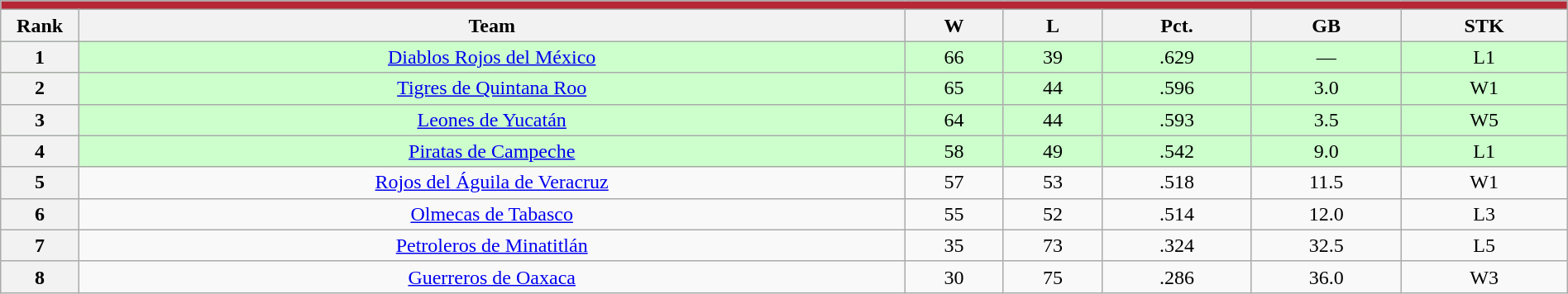<table class="wikitable plainrowheaders" width="100%" style="text-align:center;">
<tr>
<th style="background:#B52735;" colspan="8"></th>
</tr>
<tr>
<th scope="col" width="5%">Rank</th>
<th>Team</th>
<th>W</th>
<th>L</th>
<th>Pct.</th>
<th>GB</th>
<th>STK</th>
</tr>
<tr style="background-color:#ccffcc;">
<th>1</th>
<td><a href='#'>Diablos Rojos del México</a></td>
<td>66</td>
<td>39</td>
<td>.629</td>
<td>—</td>
<td>L1</td>
</tr>
<tr style="background-color:#ccffcc;">
<th>2</th>
<td><a href='#'>Tigres de Quintana Roo</a></td>
<td>65</td>
<td>44</td>
<td>.596</td>
<td>3.0</td>
<td>W1</td>
</tr>
<tr style="background-color:#ccffcc;">
<th>3</th>
<td><a href='#'>Leones de Yucatán</a></td>
<td>64</td>
<td>44</td>
<td>.593</td>
<td>3.5</td>
<td>W5</td>
</tr>
<tr style="background-color:#ccffcc;">
<th>4</th>
<td><a href='#'>Piratas de Campeche</a></td>
<td>58</td>
<td>49</td>
<td>.542</td>
<td>9.0</td>
<td>L1</td>
</tr>
<tr>
<th>5</th>
<td><a href='#'>Rojos del Águila de Veracruz</a></td>
<td>57</td>
<td>53</td>
<td>.518</td>
<td>11.5</td>
<td>W1</td>
</tr>
<tr>
<th>6</th>
<td><a href='#'>Olmecas de Tabasco</a></td>
<td>55</td>
<td>52</td>
<td>.514</td>
<td>12.0</td>
<td>L3</td>
</tr>
<tr>
<th>7</th>
<td><a href='#'>Petroleros de Minatitlán</a></td>
<td>35</td>
<td>73</td>
<td>.324</td>
<td>32.5</td>
<td>L5</td>
</tr>
<tr>
<th>8</th>
<td><a href='#'>Guerreros de Oaxaca</a></td>
<td>30</td>
<td>75</td>
<td>.286</td>
<td>36.0</td>
<td>W3</td>
</tr>
</table>
